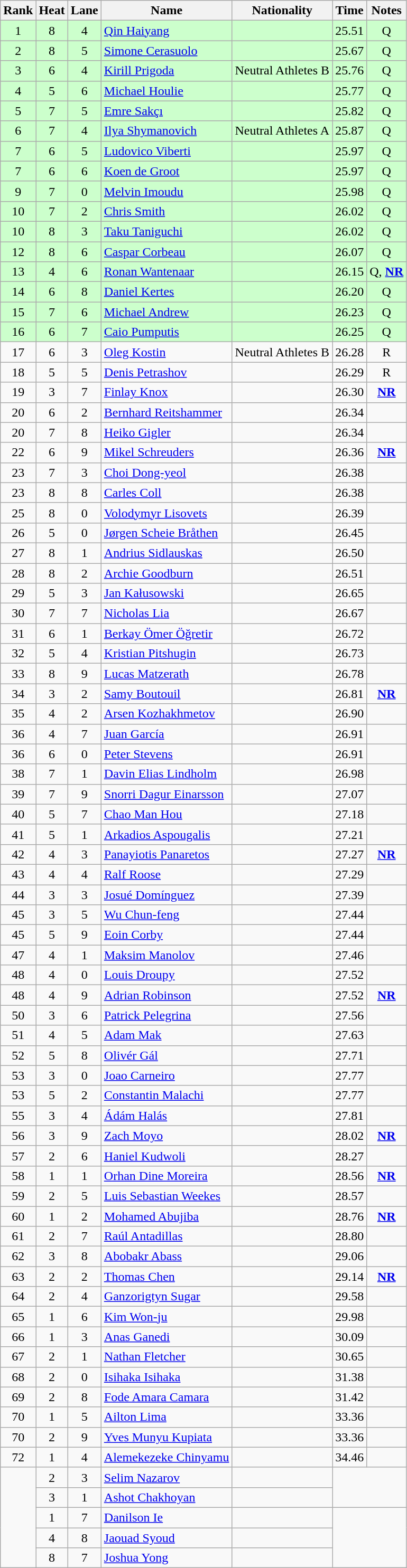<table class="wikitable sortable" style="text-align:center">
<tr>
<th>Rank</th>
<th>Heat</th>
<th>Lane</th>
<th>Name</th>
<th>Nationality</th>
<th>Time</th>
<th>Notes</th>
</tr>
<tr bgcolor=ccffcc>
<td>1</td>
<td>8</td>
<td>4</td>
<td align=left><a href='#'>Qin Haiyang</a></td>
<td align=left></td>
<td>25.51</td>
<td>Q</td>
</tr>
<tr bgcolor=ccffcc>
<td>2</td>
<td>8</td>
<td>5</td>
<td align=left><a href='#'>Simone Cerasuolo</a></td>
<td align=left></td>
<td>25.67</td>
<td>Q</td>
</tr>
<tr bgcolor=ccffcc>
<td>3</td>
<td>6</td>
<td>4</td>
<td align=left><a href='#'>Kirill Prigoda</a></td>
<td align=left> Neutral Athletes B</td>
<td>25.76</td>
<td>Q</td>
</tr>
<tr bgcolor=ccffcc>
<td>4</td>
<td>5</td>
<td>6</td>
<td align=left><a href='#'>Michael Houlie</a></td>
<td align=left></td>
<td>25.77</td>
<td>Q</td>
</tr>
<tr bgcolor=ccffcc>
<td>5</td>
<td>7</td>
<td>5</td>
<td align=left><a href='#'>Emre Sakçı</a></td>
<td align=left></td>
<td>25.82</td>
<td>Q</td>
</tr>
<tr bgcolor=ccffcc>
<td>6</td>
<td>7</td>
<td>4</td>
<td align=left><a href='#'>Ilya Shymanovich</a></td>
<td align=left> Neutral Athletes A</td>
<td>25.87</td>
<td>Q</td>
</tr>
<tr bgcolor=ccffcc>
<td>7</td>
<td>6</td>
<td>5</td>
<td align=left><a href='#'>Ludovico Viberti</a></td>
<td align=left></td>
<td>25.97</td>
<td>Q</td>
</tr>
<tr bgcolor=ccffcc>
<td>7</td>
<td>6</td>
<td>6</td>
<td align=left><a href='#'>Koen de Groot</a></td>
<td align=left></td>
<td>25.97</td>
<td>Q</td>
</tr>
<tr bgcolor=ccffcc>
<td>9</td>
<td>7</td>
<td>0</td>
<td align=left><a href='#'>Melvin Imoudu</a></td>
<td align=left></td>
<td>25.98</td>
<td>Q</td>
</tr>
<tr bgcolor=ccffcc>
<td>10</td>
<td>7</td>
<td>2</td>
<td align=left><a href='#'>Chris Smith</a></td>
<td align=left></td>
<td>26.02</td>
<td>Q</td>
</tr>
<tr bgcolor=ccffcc>
<td>10</td>
<td>8</td>
<td>3</td>
<td align=left><a href='#'>Taku Taniguchi</a></td>
<td align=left></td>
<td>26.02</td>
<td>Q</td>
</tr>
<tr bgcolor=ccffcc>
<td>12</td>
<td>8</td>
<td>6</td>
<td align=left><a href='#'>Caspar Corbeau</a></td>
<td align=left></td>
<td>26.07</td>
<td>Q</td>
</tr>
<tr bgcolor=ccffcc>
<td>13</td>
<td>4</td>
<td>6</td>
<td align=left><a href='#'>Ronan Wantenaar</a></td>
<td align=left></td>
<td>26.15</td>
<td>Q, <strong><a href='#'>NR</a></strong></td>
</tr>
<tr bgcolor=ccffcc>
<td>14</td>
<td>6</td>
<td>8</td>
<td align=left><a href='#'>Daniel Kertes</a></td>
<td align=left></td>
<td>26.20</td>
<td>Q</td>
</tr>
<tr bgcolor=ccffcc>
<td>15</td>
<td>7</td>
<td>6</td>
<td align=left><a href='#'>Michael Andrew</a></td>
<td align=left></td>
<td>26.23</td>
<td>Q</td>
</tr>
<tr bgcolor=ccffcc>
<td>16</td>
<td>6</td>
<td>7</td>
<td align=left><a href='#'>Caio Pumputis</a></td>
<td align=left></td>
<td>26.25</td>
<td>Q</td>
</tr>
<tr>
<td>17</td>
<td>6</td>
<td>3</td>
<td align=left><a href='#'>Oleg Kostin</a></td>
<td align=left> Neutral Athletes B</td>
<td>26.28</td>
<td>R</td>
</tr>
<tr>
<td>18</td>
<td>5</td>
<td>5</td>
<td align=left><a href='#'>Denis Petrashov</a></td>
<td align=left></td>
<td>26.29</td>
<td>R</td>
</tr>
<tr>
<td>19</td>
<td>3</td>
<td>7</td>
<td align=left><a href='#'>Finlay Knox</a></td>
<td align=left></td>
<td>26.30</td>
<td><strong><a href='#'>NR</a></strong></td>
</tr>
<tr>
<td>20</td>
<td>6</td>
<td>2</td>
<td align=left><a href='#'>Bernhard Reitshammer</a></td>
<td align=left></td>
<td>26.34</td>
<td></td>
</tr>
<tr>
<td>20</td>
<td>7</td>
<td>8</td>
<td align=left><a href='#'>Heiko Gigler</a></td>
<td align=left></td>
<td>26.34</td>
<td></td>
</tr>
<tr>
<td>22</td>
<td>6</td>
<td>9</td>
<td align=left><a href='#'>Mikel Schreuders</a></td>
<td align=left></td>
<td>26.36</td>
<td><strong><a href='#'>NR</a></strong></td>
</tr>
<tr>
<td>23</td>
<td>7</td>
<td>3</td>
<td align=left><a href='#'>Choi Dong-yeol</a></td>
<td align=left></td>
<td>26.38</td>
<td></td>
</tr>
<tr>
<td>23</td>
<td>8</td>
<td>8</td>
<td align=left><a href='#'>Carles Coll</a></td>
<td align=left></td>
<td>26.38</td>
<td></td>
</tr>
<tr>
<td>25</td>
<td>8</td>
<td>0</td>
<td align=left><a href='#'>Volodymyr Lisovets</a></td>
<td align=left></td>
<td>26.39</td>
<td></td>
</tr>
<tr>
<td>26</td>
<td>5</td>
<td>0</td>
<td align=left><a href='#'>Jørgen Scheie Bråthen</a></td>
<td align=left></td>
<td>26.45</td>
<td></td>
</tr>
<tr>
<td>27</td>
<td>8</td>
<td>1</td>
<td align=left><a href='#'>Andrius Sidlauskas</a></td>
<td align=left></td>
<td>26.50</td>
<td></td>
</tr>
<tr>
<td>28</td>
<td>8</td>
<td>2</td>
<td align=left><a href='#'>Archie Goodburn</a></td>
<td align=left></td>
<td>26.51</td>
<td></td>
</tr>
<tr>
<td>29</td>
<td>5</td>
<td>3</td>
<td align=left><a href='#'>Jan Kałusowski</a></td>
<td align=left></td>
<td>26.65</td>
<td></td>
</tr>
<tr>
<td>30</td>
<td>7</td>
<td>7</td>
<td align=left><a href='#'>Nicholas Lia</a></td>
<td align=left></td>
<td>26.67</td>
<td></td>
</tr>
<tr>
<td>31</td>
<td>6</td>
<td>1</td>
<td align=left><a href='#'>Berkay Ömer Öğretir</a></td>
<td align=left></td>
<td>26.72</td>
<td></td>
</tr>
<tr>
<td>32</td>
<td>5</td>
<td>4</td>
<td align=left><a href='#'>Kristian Pitshugin</a></td>
<td align=left></td>
<td>26.73</td>
<td></td>
</tr>
<tr>
<td>33</td>
<td>8</td>
<td>9</td>
<td align=left><a href='#'>Lucas Matzerath</a></td>
<td align=left></td>
<td>26.78</td>
<td></td>
</tr>
<tr>
<td>34</td>
<td>3</td>
<td>2</td>
<td align=left><a href='#'>Samy Boutouil</a></td>
<td align=left></td>
<td>26.81</td>
<td><strong><a href='#'>NR</a></strong></td>
</tr>
<tr>
<td>35</td>
<td>4</td>
<td>2</td>
<td align=left><a href='#'>Arsen Kozhakhmetov</a></td>
<td align=left></td>
<td>26.90</td>
<td></td>
</tr>
<tr>
<td>36</td>
<td>4</td>
<td>7</td>
<td align=left><a href='#'>Juan García</a></td>
<td align=left></td>
<td>26.91</td>
<td></td>
</tr>
<tr>
<td>36</td>
<td>6</td>
<td>0</td>
<td align=left><a href='#'>Peter Stevens</a></td>
<td align=left></td>
<td>26.91</td>
<td></td>
</tr>
<tr>
<td>38</td>
<td>7</td>
<td>1</td>
<td align=left><a href='#'>Davin Elias Lindholm</a></td>
<td align=left></td>
<td>26.98</td>
<td></td>
</tr>
<tr>
<td>39</td>
<td>7</td>
<td>9</td>
<td align=left><a href='#'>Snorri Dagur Einarsson</a></td>
<td align=left></td>
<td>27.07</td>
<td></td>
</tr>
<tr>
<td>40</td>
<td>5</td>
<td>7</td>
<td align=left><a href='#'>Chao Man Hou</a></td>
<td align=left></td>
<td>27.18</td>
<td></td>
</tr>
<tr>
<td>41</td>
<td>5</td>
<td>1</td>
<td align=left><a href='#'>Arkadios Aspougalis</a></td>
<td align=left></td>
<td>27.21</td>
<td></td>
</tr>
<tr>
<td>42</td>
<td>4</td>
<td>3</td>
<td align=left><a href='#'>Panayiotis Panaretos</a></td>
<td align=left></td>
<td>27.27</td>
<td><strong><a href='#'>NR</a></strong></td>
</tr>
<tr>
<td>43</td>
<td>4</td>
<td>4</td>
<td align=left><a href='#'>Ralf Roose</a></td>
<td align=left></td>
<td>27.29</td>
<td></td>
</tr>
<tr>
<td>44</td>
<td>3</td>
<td>3</td>
<td align=left><a href='#'>Josué Domínguez</a></td>
<td align=left></td>
<td>27.39</td>
<td></td>
</tr>
<tr>
<td>45</td>
<td>3</td>
<td>5</td>
<td align=left><a href='#'>Wu Chun-feng</a></td>
<td align=left></td>
<td>27.44</td>
<td></td>
</tr>
<tr>
<td>45</td>
<td>5</td>
<td>9</td>
<td align=left><a href='#'>Eoin Corby</a></td>
<td align=left></td>
<td>27.44</td>
<td></td>
</tr>
<tr>
<td>47</td>
<td>4</td>
<td>1</td>
<td align=left><a href='#'>Maksim Manolov</a></td>
<td align=left></td>
<td>27.46</td>
<td></td>
</tr>
<tr>
<td>48</td>
<td>4</td>
<td>0</td>
<td align=left><a href='#'>Louis Droupy</a></td>
<td align=left></td>
<td>27.52</td>
<td></td>
</tr>
<tr>
<td>48</td>
<td>4</td>
<td>9</td>
<td align=left><a href='#'>Adrian Robinson</a></td>
<td align=left></td>
<td>27.52</td>
<td><strong><a href='#'>NR</a></strong></td>
</tr>
<tr>
<td>50</td>
<td>3</td>
<td>6</td>
<td align=left><a href='#'>Patrick Pelegrina</a></td>
<td align=left></td>
<td>27.56</td>
<td></td>
</tr>
<tr>
<td>51</td>
<td>4</td>
<td>5</td>
<td align=left><a href='#'>Adam Mak</a></td>
<td align=left></td>
<td>27.63</td>
<td></td>
</tr>
<tr>
<td>52</td>
<td>5</td>
<td>8</td>
<td align=left><a href='#'>Olivér Gál</a></td>
<td align=left></td>
<td>27.71</td>
<td></td>
</tr>
<tr>
<td>53</td>
<td>3</td>
<td>0</td>
<td align=left><a href='#'>Joao Carneiro</a></td>
<td align=left></td>
<td>27.77</td>
<td></td>
</tr>
<tr>
<td>53</td>
<td>5</td>
<td>2</td>
<td align=left><a href='#'>Constantin Malachi</a></td>
<td align=left></td>
<td>27.77</td>
<td></td>
</tr>
<tr>
<td>55</td>
<td>3</td>
<td>4</td>
<td align=left><a href='#'>Ádám Halás</a></td>
<td align=left></td>
<td>27.81</td>
<td></td>
</tr>
<tr>
<td>56</td>
<td>3</td>
<td>9</td>
<td align=left><a href='#'>Zach Moyo</a></td>
<td align=left></td>
<td>28.02</td>
<td><strong><a href='#'>NR</a></strong></td>
</tr>
<tr>
<td>57</td>
<td>2</td>
<td>6</td>
<td align=left><a href='#'>Haniel Kudwoli</a></td>
<td align=left></td>
<td>28.27</td>
<td></td>
</tr>
<tr>
<td>58</td>
<td>1</td>
<td>1</td>
<td align=left><a href='#'>Orhan Dine Moreira</a></td>
<td align=left></td>
<td>28.56</td>
<td><strong><a href='#'>NR</a></strong></td>
</tr>
<tr>
<td>59</td>
<td>2</td>
<td>5</td>
<td align=left><a href='#'>Luis Sebastian Weekes</a></td>
<td align=left></td>
<td>28.57</td>
<td></td>
</tr>
<tr>
<td>60</td>
<td>1</td>
<td>2</td>
<td align=left><a href='#'>Mohamed Abujiba</a></td>
<td align=left></td>
<td>28.76</td>
<td><strong><a href='#'>NR</a></strong></td>
</tr>
<tr>
<td>61</td>
<td>2</td>
<td>7</td>
<td align=left><a href='#'>Raúl Antadillas</a></td>
<td align=left></td>
<td>28.80</td>
<td></td>
</tr>
<tr>
<td>62</td>
<td>3</td>
<td>8</td>
<td align=left><a href='#'>Abobakr Abass</a></td>
<td align=left></td>
<td>29.06</td>
<td></td>
</tr>
<tr>
<td>63</td>
<td>2</td>
<td>2</td>
<td align=left><a href='#'>Thomas Chen</a></td>
<td align=left></td>
<td>29.14</td>
<td><strong><a href='#'>NR</a></strong></td>
</tr>
<tr>
<td>64</td>
<td>2</td>
<td>4</td>
<td align=left><a href='#'>Ganzorigtyn Sugar</a></td>
<td align=left></td>
<td>29.58</td>
<td></td>
</tr>
<tr>
<td>65</td>
<td>1</td>
<td>6</td>
<td align=left><a href='#'>Kim Won-ju</a></td>
<td align=left></td>
<td>29.98</td>
<td></td>
</tr>
<tr>
<td>66</td>
<td>1</td>
<td>3</td>
<td align=left><a href='#'>Anas Ganedi</a></td>
<td align=left></td>
<td>30.09</td>
<td></td>
</tr>
<tr>
<td>67</td>
<td>2</td>
<td>1</td>
<td align=left><a href='#'>Nathan Fletcher</a></td>
<td align=left></td>
<td>30.65</td>
<td></td>
</tr>
<tr>
<td>68</td>
<td>2</td>
<td>0</td>
<td align=left><a href='#'>Isihaka Isihaka</a></td>
<td align=left></td>
<td>31.38</td>
<td></td>
</tr>
<tr>
<td>69</td>
<td>2</td>
<td>8</td>
<td align=left><a href='#'>Fode Amara Camara</a></td>
<td align=left></td>
<td>31.42</td>
<td></td>
</tr>
<tr>
<td>70</td>
<td>1</td>
<td>5</td>
<td align=left><a href='#'>Ailton Lima</a></td>
<td align=left></td>
<td>33.36</td>
<td></td>
</tr>
<tr>
<td>70</td>
<td>2</td>
<td>9</td>
<td align=left><a href='#'>Yves Munyu Kupiata</a></td>
<td align=left></td>
<td>33.36</td>
<td></td>
</tr>
<tr>
<td>72</td>
<td>1</td>
<td>4</td>
<td align=left><a href='#'>Alemekezeke Chinyamu</a></td>
<td align=left></td>
<td>34.46</td>
<td></td>
</tr>
<tr>
<td rowspan=5></td>
<td>2</td>
<td>3</td>
<td align=left><a href='#'>Selim Nazarov</a></td>
<td align=left></td>
<td colspan=2 rowspan=2></td>
</tr>
<tr>
<td>3</td>
<td>1</td>
<td align=left><a href='#'>Ashot Chakhoyan</a></td>
<td align=left></td>
</tr>
<tr>
<td>1</td>
<td>7</td>
<td align=left><a href='#'>Danilson Ie</a></td>
<td align=left></td>
<td colspan="2" rowspan="3"></td>
</tr>
<tr>
<td>4</td>
<td>8</td>
<td align=left><a href='#'>Jaouad Syoud</a></td>
<td align=left></td>
</tr>
<tr>
<td>8</td>
<td>7</td>
<td align=left><a href='#'>Joshua Yong</a></td>
<td align=left></td>
</tr>
</table>
